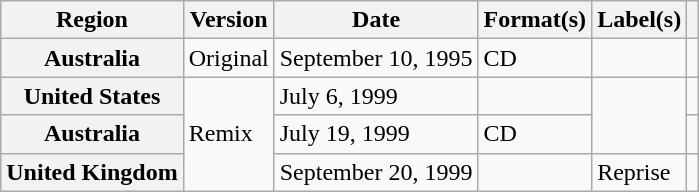<table class="wikitable plainrowheaders">
<tr>
<th scope="col">Region</th>
<th scope="col">Version</th>
<th scope="col">Date</th>
<th scope="col">Format(s)</th>
<th scope="col">Label(s)</th>
<th scope="col"></th>
</tr>
<tr>
<th scope="row">Australia</th>
<td>Original</td>
<td>September 10, 1995</td>
<td>CD</td>
<td></td>
<td></td>
</tr>
<tr>
<th scope="row">United States</th>
<td rowspan="3">Remix</td>
<td>July 6, 1999</td>
<td></td>
<td rowspan="2"></td>
<td></td>
</tr>
<tr>
<th scope="row">Australia</th>
<td>July 19, 1999</td>
<td>CD</td>
<td></td>
</tr>
<tr>
<th scope="row">United Kingdom</th>
<td>September 20, 1999</td>
<td></td>
<td>Reprise</td>
<td></td>
</tr>
</table>
